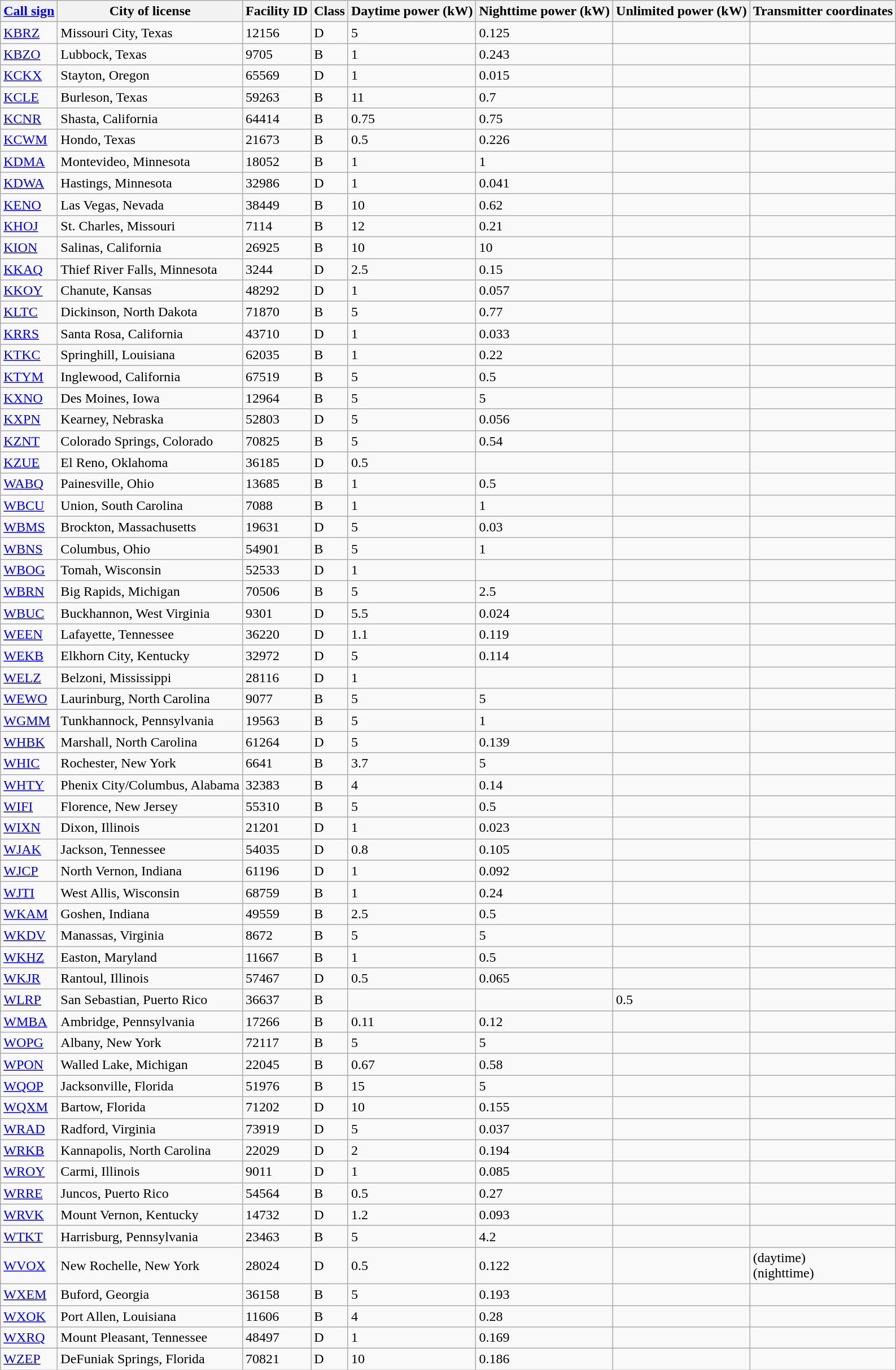<table class="wikitable sortable">
<tr>
<th><a href='#'>Call sign</a></th>
<th>City of license</th>
<th>Facility ID</th>
<th>Class</th>
<th>Daytime power (kW)</th>
<th>Nighttime power (kW)</th>
<th>Unlimited power (kW)</th>
<th>Transmitter coordinates</th>
</tr>
<tr>
<td><a href='#'>KBRZ</a></td>
<td>Missouri City, Texas</td>
<td>12156</td>
<td>D</td>
<td>5</td>
<td>0.125</td>
<td></td>
<td></td>
</tr>
<tr>
<td><a href='#'>KBZO</a></td>
<td>Lubbock, Texas</td>
<td>9705</td>
<td>B</td>
<td>1</td>
<td>0.243</td>
<td></td>
<td></td>
</tr>
<tr>
<td><a href='#'>KCKX</a></td>
<td>Stayton, Oregon</td>
<td>65569</td>
<td>D</td>
<td>1</td>
<td>0.015</td>
<td></td>
<td></td>
</tr>
<tr>
<td><a href='#'>KCLE</a></td>
<td>Burleson, Texas</td>
<td>59263</td>
<td>B</td>
<td>11</td>
<td>0.7</td>
<td></td>
<td></td>
</tr>
<tr>
<td><a href='#'>KCNR</a></td>
<td>Shasta, California</td>
<td>64414</td>
<td>B</td>
<td>0.75</td>
<td>0.75</td>
<td></td>
<td></td>
</tr>
<tr>
<td><a href='#'>KCWM</a></td>
<td>Hondo, Texas</td>
<td>21673</td>
<td>B</td>
<td>0.5</td>
<td>0.226</td>
<td></td>
<td></td>
</tr>
<tr>
<td><a href='#'>KDMA</a></td>
<td>Montevideo, Minnesota</td>
<td>18052</td>
<td>B</td>
<td>1</td>
<td>1</td>
<td></td>
<td></td>
</tr>
<tr>
<td><a href='#'>KDWA</a></td>
<td>Hastings, Minnesota</td>
<td>32986</td>
<td>D</td>
<td>1</td>
<td>0.041</td>
<td></td>
<td></td>
</tr>
<tr>
<td><a href='#'>KENO</a></td>
<td>Las Vegas, Nevada</td>
<td>38449</td>
<td>B</td>
<td>10</td>
<td>0.62</td>
<td></td>
<td></td>
</tr>
<tr>
<td><a href='#'>KHOJ</a></td>
<td>St. Charles, Missouri</td>
<td>7114</td>
<td>B</td>
<td>12</td>
<td>0.21</td>
<td></td>
<td></td>
</tr>
<tr>
<td><a href='#'>KION</a></td>
<td>Salinas, California</td>
<td>26925</td>
<td>B</td>
<td>10</td>
<td>10</td>
<td></td>
<td></td>
</tr>
<tr>
<td><a href='#'>KKAQ</a></td>
<td>Thief River Falls, Minnesota</td>
<td>3244</td>
<td>D</td>
<td>2.5</td>
<td>0.15</td>
<td></td>
<td></td>
</tr>
<tr>
<td><a href='#'>KKOY</a></td>
<td>Chanute, Kansas</td>
<td>48292</td>
<td>D</td>
<td>1</td>
<td>0.057</td>
<td></td>
<td></td>
</tr>
<tr>
<td><a href='#'>KLTC</a></td>
<td>Dickinson, North Dakota</td>
<td>71870</td>
<td>B</td>
<td>5</td>
<td>0.77</td>
<td></td>
<td></td>
</tr>
<tr>
<td><a href='#'>KRRS</a></td>
<td>Santa Rosa, California</td>
<td>43710</td>
<td>D</td>
<td>1</td>
<td>0.033</td>
<td></td>
<td></td>
</tr>
<tr>
<td><a href='#'>KTKC</a></td>
<td>Springhill, Louisiana</td>
<td>62035</td>
<td>B</td>
<td>1</td>
<td>0.22</td>
<td></td>
<td></td>
</tr>
<tr>
<td><a href='#'>KTYM</a></td>
<td>Inglewood, California</td>
<td>67519</td>
<td>B</td>
<td>5</td>
<td>0.5</td>
<td></td>
<td></td>
</tr>
<tr>
<td><a href='#'>KXNO</a></td>
<td>Des Moines, Iowa</td>
<td>12964</td>
<td>B</td>
<td>5</td>
<td>5</td>
<td></td>
<td></td>
</tr>
<tr>
<td><a href='#'>KXPN</a></td>
<td>Kearney, Nebraska</td>
<td>52803</td>
<td>D</td>
<td>5</td>
<td>0.056</td>
<td></td>
<td></td>
</tr>
<tr>
<td><a href='#'>KZNT</a></td>
<td>Colorado Springs, Colorado</td>
<td>70825</td>
<td>B</td>
<td>5</td>
<td>0.54</td>
<td></td>
<td></td>
</tr>
<tr>
<td><a href='#'>KZUE</a></td>
<td>El Reno, Oklahoma</td>
<td>36185</td>
<td>D</td>
<td>0.5</td>
<td></td>
<td></td>
<td></td>
</tr>
<tr>
<td><a href='#'>WABQ</a></td>
<td>Painesville, Ohio</td>
<td>13685</td>
<td>B</td>
<td>1</td>
<td>0.5</td>
<td></td>
<td></td>
</tr>
<tr>
<td><a href='#'>WBCU</a></td>
<td>Union, South Carolina</td>
<td>7088</td>
<td>B</td>
<td>1</td>
<td>1</td>
<td></td>
<td></td>
</tr>
<tr>
<td><a href='#'>WBMS</a></td>
<td>Brockton, Massachusetts</td>
<td>19631</td>
<td>D</td>
<td>5</td>
<td>0.03</td>
<td></td>
<td></td>
</tr>
<tr>
<td><a href='#'>WBNS</a></td>
<td>Columbus, Ohio</td>
<td>54901</td>
<td>B</td>
<td>5</td>
<td>1</td>
<td></td>
<td></td>
</tr>
<tr>
<td><a href='#'>WBOG</a></td>
<td>Tomah, Wisconsin</td>
<td>52533</td>
<td>D</td>
<td>1</td>
<td></td>
<td></td>
<td></td>
</tr>
<tr>
<td><a href='#'>WBRN</a></td>
<td>Big Rapids, Michigan</td>
<td>70506</td>
<td>B</td>
<td>5</td>
<td>2.5</td>
<td></td>
<td></td>
</tr>
<tr>
<td><a href='#'>WBUC</a></td>
<td>Buckhannon, West Virginia</td>
<td>9301</td>
<td>D</td>
<td>5.5</td>
<td>0.024</td>
<td></td>
<td></td>
</tr>
<tr>
<td><a href='#'>WEEN</a></td>
<td>Lafayette, Tennessee</td>
<td>36220</td>
<td>D</td>
<td>1.1</td>
<td>0.119</td>
<td></td>
<td></td>
</tr>
<tr>
<td><a href='#'>WEKB</a></td>
<td>Elkhorn City, Kentucky</td>
<td>32972</td>
<td>D</td>
<td>5</td>
<td>0.114</td>
<td></td>
<td></td>
</tr>
<tr>
<td><a href='#'>WELZ</a></td>
<td>Belzoni, Mississippi</td>
<td>28116</td>
<td>D</td>
<td>1</td>
<td></td>
<td></td>
<td></td>
</tr>
<tr>
<td><a href='#'>WEWO</a></td>
<td>Laurinburg, North Carolina</td>
<td>9077</td>
<td>B</td>
<td>5</td>
<td>5</td>
<td></td>
<td></td>
</tr>
<tr>
<td><a href='#'>WGMM</a></td>
<td>Tunkhannock, Pennsylvania</td>
<td>19563</td>
<td>B</td>
<td>5</td>
<td>1</td>
<td></td>
<td></td>
</tr>
<tr>
<td><a href='#'>WHBK</a></td>
<td>Marshall, North Carolina</td>
<td>61264</td>
<td>D</td>
<td>5</td>
<td>0.139</td>
<td></td>
<td></td>
</tr>
<tr>
<td><a href='#'>WHIC</a></td>
<td>Rochester, New York</td>
<td>6641</td>
<td>B</td>
<td>3.7</td>
<td>5</td>
<td></td>
<td></td>
</tr>
<tr>
<td><a href='#'>WHTY</a></td>
<td>Phenix City/Columbus, Alabama</td>
<td>32383</td>
<td>B</td>
<td>4</td>
<td>0.14</td>
<td></td>
<td></td>
</tr>
<tr>
<td><a href='#'>WIFI</a></td>
<td>Florence, New Jersey</td>
<td>55310</td>
<td>B</td>
<td>5</td>
<td>0.5</td>
<td></td>
<td></td>
</tr>
<tr>
<td><a href='#'>WIXN</a></td>
<td>Dixon, Illinois</td>
<td>21201</td>
<td>D</td>
<td>1</td>
<td>0.023</td>
<td></td>
<td></td>
</tr>
<tr>
<td><a href='#'>WJAK</a></td>
<td>Jackson, Tennessee</td>
<td>54035</td>
<td>D</td>
<td>0.8</td>
<td>0.105</td>
<td></td>
<td></td>
</tr>
<tr>
<td><a href='#'>WJCP</a></td>
<td>North Vernon, Indiana</td>
<td>61196</td>
<td>D</td>
<td>1</td>
<td>0.092</td>
<td></td>
<td></td>
</tr>
<tr>
<td><a href='#'>WJTI</a></td>
<td>West Allis, Wisconsin</td>
<td>68759</td>
<td>B</td>
<td>1</td>
<td>0.24</td>
<td></td>
<td></td>
</tr>
<tr>
<td><a href='#'>WKAM</a></td>
<td>Goshen, Indiana</td>
<td>49559</td>
<td>B</td>
<td>2.5</td>
<td>0.5</td>
<td></td>
<td></td>
</tr>
<tr>
<td><a href='#'>WKDV</a></td>
<td>Manassas, Virginia</td>
<td>8672</td>
<td>B</td>
<td>5</td>
<td>5</td>
<td></td>
<td></td>
</tr>
<tr>
<td><a href='#'>WKHZ</a></td>
<td>Easton, Maryland</td>
<td>11667</td>
<td>B</td>
<td>1</td>
<td>0.5</td>
<td></td>
<td></td>
</tr>
<tr>
<td><a href='#'>WKJR</a></td>
<td>Rantoul, Illinois</td>
<td>57467</td>
<td>D</td>
<td>0.5</td>
<td>0.065</td>
<td></td>
<td></td>
</tr>
<tr>
<td><a href='#'>WLRP</a></td>
<td>San Sebastian, Puerto Rico</td>
<td>36637</td>
<td>B</td>
<td></td>
<td></td>
<td>0.5</td>
<td></td>
</tr>
<tr>
<td><a href='#'>WMBA</a></td>
<td>Ambridge, Pennsylvania</td>
<td>17266</td>
<td>B</td>
<td>0.11</td>
<td>0.12</td>
<td></td>
<td></td>
</tr>
<tr>
<td><a href='#'>WOPG</a></td>
<td>Albany, New York</td>
<td>72117</td>
<td>B</td>
<td>5</td>
<td>5</td>
<td></td>
<td></td>
</tr>
<tr>
<td><a href='#'>WPON</a></td>
<td>Walled Lake, Michigan</td>
<td>22045</td>
<td>B</td>
<td>0.67</td>
<td>0.58</td>
<td></td>
<td></td>
</tr>
<tr>
<td><a href='#'>WQOP</a></td>
<td>Jacksonville, Florida</td>
<td>51976</td>
<td>B</td>
<td>15</td>
<td>5</td>
<td></td>
<td></td>
</tr>
<tr>
<td><a href='#'>WQXM</a></td>
<td>Bartow, Florida</td>
<td>71202</td>
<td>D</td>
<td>10</td>
<td>0.155</td>
<td></td>
<td></td>
</tr>
<tr>
<td><a href='#'>WRAD</a></td>
<td>Radford, Virginia</td>
<td>73919</td>
<td>D</td>
<td>5</td>
<td>0.037</td>
<td></td>
<td></td>
</tr>
<tr>
<td><a href='#'>WRKB</a></td>
<td>Kannapolis, North Carolina</td>
<td>22029</td>
<td>D</td>
<td>2</td>
<td>0.194</td>
<td></td>
<td></td>
</tr>
<tr>
<td><a href='#'>WROY</a></td>
<td>Carmi, Illinois</td>
<td>9011</td>
<td>D</td>
<td>1</td>
<td>0.085</td>
<td></td>
<td></td>
</tr>
<tr>
<td><a href='#'>WRRE</a></td>
<td>Juncos, Puerto Rico</td>
<td>54564</td>
<td>B</td>
<td>0.5</td>
<td>0.27</td>
<td></td>
<td></td>
</tr>
<tr>
<td><a href='#'>WRVK</a></td>
<td>Mount Vernon, Kentucky</td>
<td>14732</td>
<td>D</td>
<td>1.2</td>
<td>0.093</td>
<td></td>
<td></td>
</tr>
<tr>
<td><a href='#'>WTKT</a></td>
<td>Harrisburg, Pennsylvania</td>
<td>23463</td>
<td>B</td>
<td>5</td>
<td>4.2</td>
<td></td>
<td></td>
</tr>
<tr>
<td><a href='#'>WVOX</a></td>
<td>New Rochelle, New York</td>
<td>28024</td>
<td>D</td>
<td>0.5</td>
<td>0.122</td>
<td></td>
<td> (daytime)<br> (nighttime)</td>
</tr>
<tr>
<td><a href='#'>WXEM</a></td>
<td>Buford, Georgia</td>
<td>36158</td>
<td>B</td>
<td>5</td>
<td>0.193</td>
<td></td>
<td></td>
</tr>
<tr>
<td><a href='#'>WXOK</a></td>
<td>Port Allen, Louisiana</td>
<td>11606</td>
<td>B</td>
<td>4</td>
<td>0.28</td>
<td></td>
<td></td>
</tr>
<tr>
<td><a href='#'>WXRQ</a></td>
<td>Mount Pleasant, Tennessee</td>
<td>48497</td>
<td>D</td>
<td>1</td>
<td>0.169</td>
<td></td>
<td></td>
</tr>
<tr>
<td><a href='#'>WZEP</a></td>
<td>DeFuniak Springs, Florida</td>
<td>70821</td>
<td>D</td>
<td>10</td>
<td>0.186</td>
<td></td>
<td></td>
</tr>
</table>
